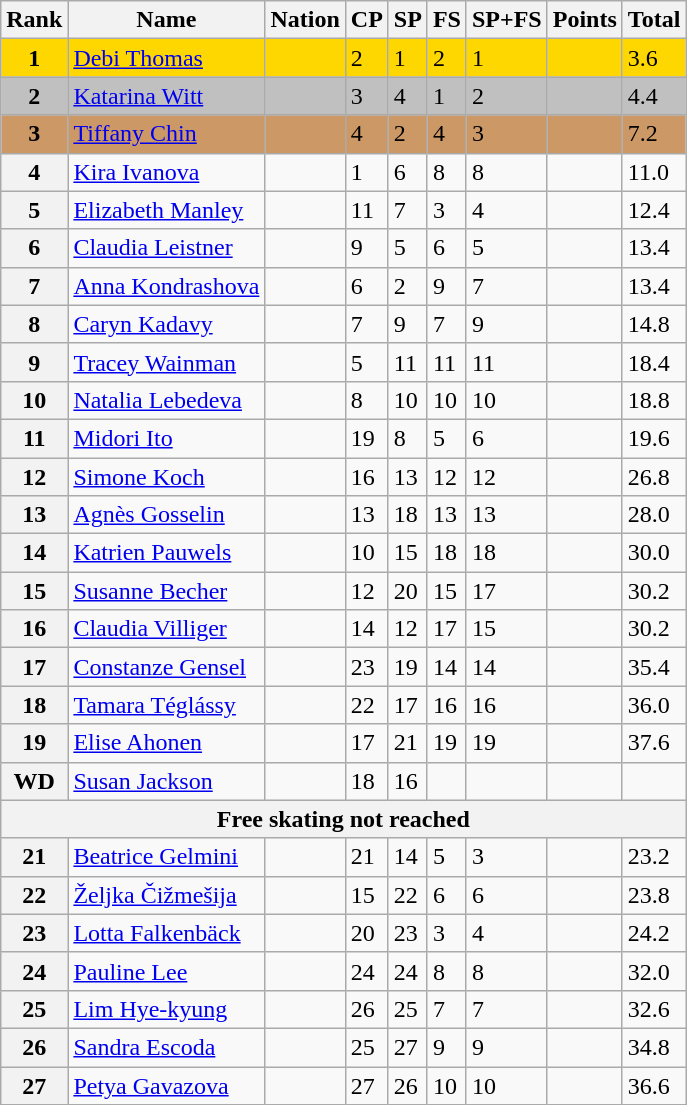<table class="wikitable">
<tr>
<th>Rank</th>
<th>Name</th>
<th>Nation</th>
<th>CP</th>
<th>SP</th>
<th>FS</th>
<th>SP+FS</th>
<th>Points</th>
<th>Total</th>
</tr>
<tr bgcolor=gold>
<td align=center><strong>1</strong></td>
<td><a href='#'>Debi Thomas</a></td>
<td></td>
<td>2</td>
<td>1</td>
<td>2</td>
<td>1</td>
<td></td>
<td>3.6</td>
</tr>
<tr bgcolor=silver>
<td align=center><strong>2</strong></td>
<td><a href='#'>Katarina Witt</a></td>
<td></td>
<td>3</td>
<td>4</td>
<td>1</td>
<td>2</td>
<td></td>
<td>4.4</td>
</tr>
<tr bgcolor=cc9966>
<td align=center><strong>3</strong></td>
<td><a href='#'>Tiffany Chin</a></td>
<td></td>
<td>4</td>
<td>2</td>
<td>4</td>
<td>3</td>
<td></td>
<td>7.2</td>
</tr>
<tr>
<th>4</th>
<td><a href='#'>Kira Ivanova</a></td>
<td></td>
<td>1</td>
<td>6</td>
<td>8</td>
<td>8</td>
<td></td>
<td>11.0</td>
</tr>
<tr>
<th>5</th>
<td><a href='#'>Elizabeth Manley</a></td>
<td></td>
<td>11</td>
<td>7</td>
<td>3</td>
<td>4</td>
<td></td>
<td>12.4</td>
</tr>
<tr>
<th>6</th>
<td><a href='#'>Claudia Leistner</a></td>
<td></td>
<td>9</td>
<td>5</td>
<td>6</td>
<td>5</td>
<td></td>
<td>13.4</td>
</tr>
<tr>
<th>7</th>
<td><a href='#'>Anna Kondrashova</a></td>
<td></td>
<td>6</td>
<td>2</td>
<td>9</td>
<td>7</td>
<td></td>
<td>13.4</td>
</tr>
<tr>
<th>8</th>
<td><a href='#'>Caryn Kadavy</a></td>
<td></td>
<td>7</td>
<td>9</td>
<td>7</td>
<td>9</td>
<td></td>
<td>14.8</td>
</tr>
<tr>
<th>9</th>
<td><a href='#'>Tracey Wainman</a></td>
<td></td>
<td>5</td>
<td>11</td>
<td>11</td>
<td>11</td>
<td></td>
<td>18.4</td>
</tr>
<tr>
<th>10</th>
<td><a href='#'>Natalia Lebedeva</a></td>
<td></td>
<td>8</td>
<td>10</td>
<td>10</td>
<td>10</td>
<td></td>
<td>18.8</td>
</tr>
<tr>
<th>11</th>
<td><a href='#'>Midori Ito</a></td>
<td></td>
<td>19</td>
<td>8</td>
<td>5</td>
<td>6</td>
<td></td>
<td>19.6</td>
</tr>
<tr>
<th>12</th>
<td><a href='#'>Simone Koch</a></td>
<td></td>
<td>16</td>
<td>13</td>
<td>12</td>
<td>12</td>
<td></td>
<td>26.8</td>
</tr>
<tr>
<th>13</th>
<td><a href='#'>Agnès Gosselin</a></td>
<td></td>
<td>13</td>
<td>18</td>
<td>13</td>
<td>13</td>
<td></td>
<td>28.0</td>
</tr>
<tr>
<th>14</th>
<td><a href='#'>Katrien Pauwels</a></td>
<td></td>
<td>10</td>
<td>15</td>
<td>18</td>
<td>18</td>
<td></td>
<td>30.0</td>
</tr>
<tr>
<th>15</th>
<td><a href='#'>Susanne Becher</a></td>
<td></td>
<td>12</td>
<td>20</td>
<td>15</td>
<td>17</td>
<td></td>
<td>30.2</td>
</tr>
<tr>
<th>16</th>
<td><a href='#'>Claudia Villiger</a></td>
<td></td>
<td>14</td>
<td>12</td>
<td>17</td>
<td>15</td>
<td></td>
<td>30.2</td>
</tr>
<tr>
<th>17</th>
<td><a href='#'>Constanze Gensel</a></td>
<td></td>
<td>23</td>
<td>19</td>
<td>14</td>
<td>14</td>
<td></td>
<td>35.4</td>
</tr>
<tr>
<th>18</th>
<td><a href='#'>Tamara Téglássy</a></td>
<td></td>
<td>22</td>
<td>17</td>
<td>16</td>
<td>16</td>
<td></td>
<td>36.0</td>
</tr>
<tr>
<th>19</th>
<td><a href='#'>Elise Ahonen</a></td>
<td></td>
<td>17</td>
<td>21</td>
<td>19</td>
<td>19</td>
<td></td>
<td>37.6</td>
</tr>
<tr>
<th>WD</th>
<td><a href='#'>Susan Jackson</a></td>
<td></td>
<td>18</td>
<td>16</td>
<td></td>
<td></td>
<td></td>
<td></td>
</tr>
<tr>
<th colspan=9>Free skating not reached</th>
</tr>
<tr>
<th>21</th>
<td><a href='#'>Beatrice Gelmini</a></td>
<td></td>
<td>21</td>
<td>14</td>
<td>5</td>
<td>3</td>
<td></td>
<td>23.2</td>
</tr>
<tr>
<th>22</th>
<td><a href='#'>Željka Čižmešija</a></td>
<td></td>
<td>15</td>
<td>22</td>
<td>6</td>
<td>6</td>
<td></td>
<td>23.8</td>
</tr>
<tr>
<th>23</th>
<td><a href='#'>Lotta Falkenbäck</a></td>
<td></td>
<td>20</td>
<td>23</td>
<td>3</td>
<td>4</td>
<td></td>
<td>24.2</td>
</tr>
<tr>
<th>24</th>
<td><a href='#'>Pauline Lee</a></td>
<td></td>
<td>24</td>
<td>24</td>
<td>8</td>
<td>8</td>
<td></td>
<td>32.0</td>
</tr>
<tr>
<th>25</th>
<td><a href='#'>Lim Hye-kyung</a></td>
<td></td>
<td>26</td>
<td>25</td>
<td>7</td>
<td>7</td>
<td></td>
<td>32.6</td>
</tr>
<tr>
<th>26</th>
<td><a href='#'>Sandra Escoda</a></td>
<td></td>
<td>25</td>
<td>27</td>
<td>9</td>
<td>9</td>
<td></td>
<td>34.8</td>
</tr>
<tr>
<th>27</th>
<td><a href='#'>Petya Gavazova</a></td>
<td></td>
<td>27</td>
<td>26</td>
<td>10</td>
<td>10</td>
<td></td>
<td>36.6</td>
</tr>
</table>
